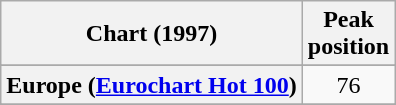<table class="wikitable sortable plainrowheaders" style="text-align:center">
<tr>
<th>Chart (1997)</th>
<th>Peak<br>position</th>
</tr>
<tr>
</tr>
<tr>
<th scope="row">Europe (<a href='#'>Eurochart Hot 100</a>)</th>
<td>76</td>
</tr>
<tr>
</tr>
<tr>
</tr>
<tr>
</tr>
<tr>
</tr>
</table>
